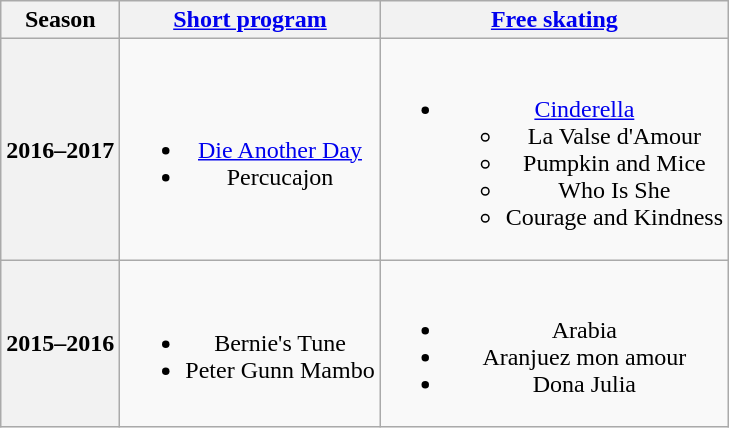<table class=wikitable style=text-align:center>
<tr>
<th>Season</th>
<th><a href='#'>Short program</a></th>
<th><a href='#'>Free skating</a></th>
</tr>
<tr>
<th>2016–2017 <br> </th>
<td><br><ul><li><a href='#'>Die Another Day</a> <br></li><li>Percucajon <br></li></ul></td>
<td><br><ul><li><a href='#'>Cinderella</a> <br><ul><li>La Valse d'Amour</li><li>Pumpkin and Mice</li><li>Who Is She</li><li>Courage and Kindness</li></ul></li></ul></td>
</tr>
<tr>
<th>2015–2016 <br> </th>
<td><br><ul><li>Bernie's Tune <br></li><li>Peter Gunn Mambo</li></ul></td>
<td><br><ul><li>Arabia</li><li>Aranjuez mon amour</li><li>Dona Julia</li></ul></td>
</tr>
</table>
